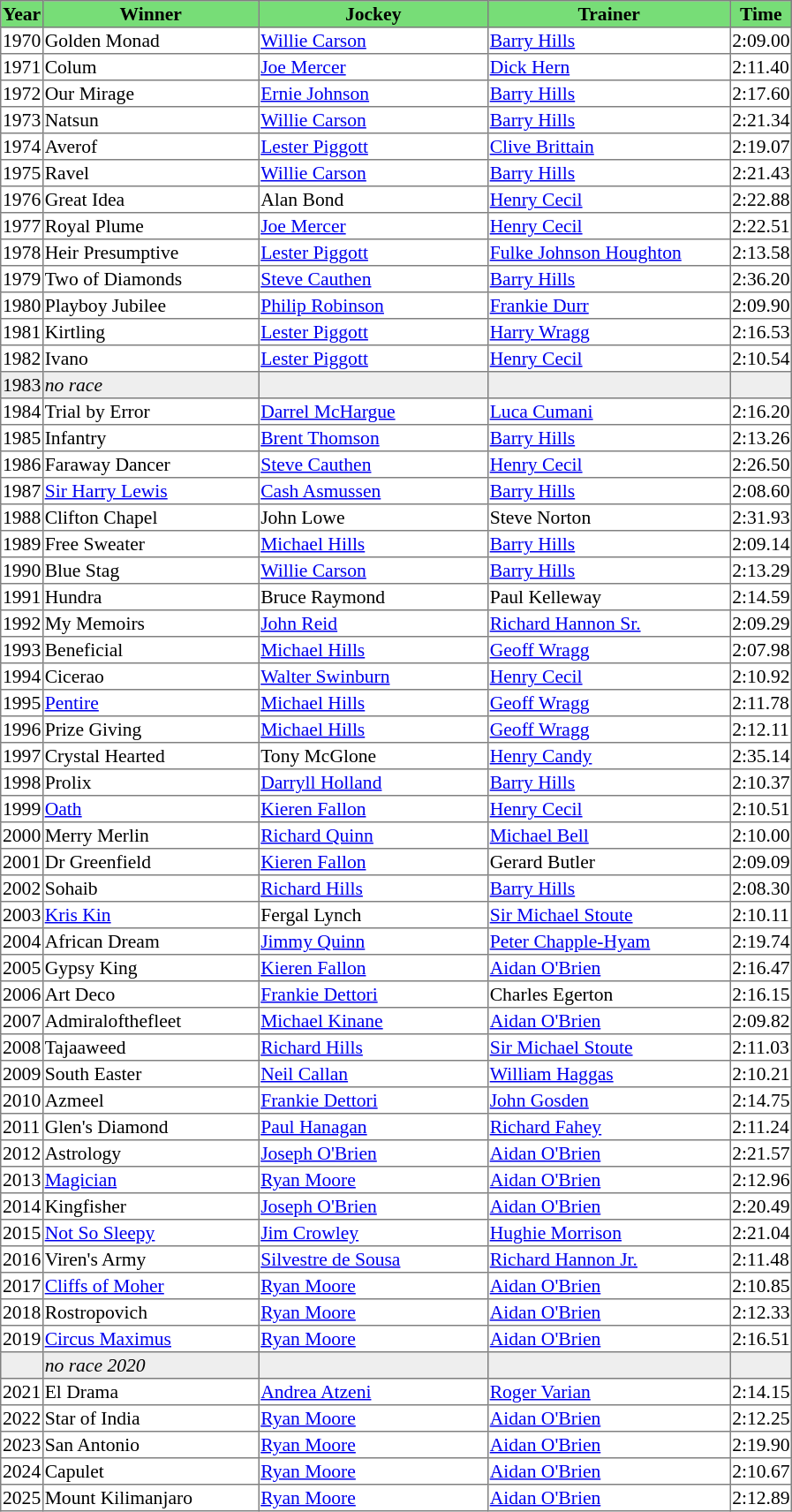<table class = "sortable" | border="1" style="border-collapse: collapse; font-size:90%">
<tr bgcolor="#77dd77" align="center">
<th>Year</th>
<th>Winner</th>
<th>Jockey</th>
<th>Trainer</th>
<th>Time</th>
</tr>
<tr>
<td>1970</td>
<td width=160px>Golden Monad</td>
<td width=170px><a href='#'>Willie Carson</a></td>
<td width=180px><a href='#'>Barry Hills</a></td>
<td>2:09.00</td>
</tr>
<tr>
<td>1971</td>
<td>Colum</td>
<td><a href='#'>Joe Mercer</a></td>
<td><a href='#'>Dick Hern</a></td>
<td>2:11.40</td>
</tr>
<tr>
<td>1972</td>
<td>Our Mirage</td>
<td><a href='#'>Ernie Johnson</a></td>
<td><a href='#'>Barry Hills</a></td>
<td>2:17.60</td>
</tr>
<tr>
<td>1973</td>
<td>Natsun</td>
<td><a href='#'>Willie Carson</a></td>
<td><a href='#'>Barry Hills</a></td>
<td>2:21.34</td>
</tr>
<tr>
<td>1974</td>
<td>Averof</td>
<td><a href='#'>Lester Piggott</a></td>
<td><a href='#'>Clive Brittain</a></td>
<td>2:19.07</td>
</tr>
<tr>
<td>1975</td>
<td>Ravel</td>
<td><a href='#'>Willie Carson</a></td>
<td><a href='#'>Barry Hills</a></td>
<td>2:21.43</td>
</tr>
<tr>
<td>1976</td>
<td>Great Idea</td>
<td>Alan Bond</td>
<td><a href='#'>Henry Cecil</a></td>
<td>2:22.88</td>
</tr>
<tr>
<td>1977</td>
<td>Royal Plume</td>
<td><a href='#'>Joe Mercer</a></td>
<td><a href='#'>Henry Cecil</a></td>
<td>2:22.51</td>
</tr>
<tr>
<td>1978</td>
<td>Heir Presumptive</td>
<td><a href='#'>Lester Piggott</a></td>
<td><a href='#'>Fulke Johnson Houghton</a></td>
<td>2:13.58</td>
</tr>
<tr>
<td>1979</td>
<td>Two of Diamonds</td>
<td><a href='#'>Steve Cauthen</a></td>
<td><a href='#'>Barry Hills</a></td>
<td>2:36.20</td>
</tr>
<tr>
<td>1980</td>
<td>Playboy Jubilee</td>
<td><a href='#'>Philip Robinson</a></td>
<td><a href='#'>Frankie Durr</a></td>
<td>2:09.90</td>
</tr>
<tr>
<td>1981</td>
<td>Kirtling</td>
<td><a href='#'>Lester Piggott</a></td>
<td><a href='#'>Harry Wragg</a></td>
<td>2:16.53</td>
</tr>
<tr>
<td>1982</td>
<td>Ivano</td>
<td><a href='#'>Lester Piggott</a></td>
<td><a href='#'>Henry Cecil</a></td>
<td>2:10.54</td>
</tr>
<tr bgcolor="#eeeeee">
<td>1983</td>
<td><em>no race</em> </td>
<td></td>
<td></td>
<td></td>
</tr>
<tr>
<td>1984</td>
<td>Trial by Error</td>
<td><a href='#'>Darrel McHargue</a></td>
<td><a href='#'>Luca Cumani</a></td>
<td>2:16.20</td>
</tr>
<tr>
<td>1985</td>
<td>Infantry</td>
<td><a href='#'>Brent Thomson</a></td>
<td><a href='#'>Barry Hills</a></td>
<td>2:13.26</td>
</tr>
<tr>
<td>1986</td>
<td>Faraway Dancer</td>
<td><a href='#'>Steve Cauthen</a></td>
<td><a href='#'>Henry Cecil</a></td>
<td>2:26.50</td>
</tr>
<tr>
<td>1987</td>
<td><a href='#'>Sir Harry Lewis</a></td>
<td><a href='#'>Cash Asmussen</a></td>
<td><a href='#'>Barry Hills</a></td>
<td>2:08.60</td>
</tr>
<tr>
<td>1988</td>
<td>Clifton Chapel</td>
<td>John Lowe</td>
<td>Steve Norton</td>
<td>2:31.93</td>
</tr>
<tr>
<td>1989</td>
<td>Free Sweater</td>
<td><a href='#'>Michael Hills</a></td>
<td><a href='#'>Barry Hills</a></td>
<td>2:09.14</td>
</tr>
<tr>
<td>1990</td>
<td>Blue Stag</td>
<td><a href='#'>Willie Carson</a></td>
<td><a href='#'>Barry Hills</a></td>
<td>2:13.29</td>
</tr>
<tr>
<td>1991</td>
<td>Hundra</td>
<td>Bruce Raymond</td>
<td>Paul Kelleway</td>
<td>2:14.59</td>
</tr>
<tr>
<td>1992</td>
<td>My Memoirs</td>
<td><a href='#'>John Reid</a></td>
<td><a href='#'>Richard Hannon Sr.</a></td>
<td>2:09.29</td>
</tr>
<tr>
<td>1993</td>
<td>Beneficial</td>
<td><a href='#'>Michael Hills</a></td>
<td><a href='#'>Geoff Wragg</a></td>
<td>2:07.98</td>
</tr>
<tr>
<td>1994</td>
<td>Cicerao</td>
<td><a href='#'>Walter Swinburn</a></td>
<td><a href='#'>Henry Cecil</a></td>
<td>2:10.92</td>
</tr>
<tr>
<td>1995</td>
<td><a href='#'>Pentire</a></td>
<td><a href='#'>Michael Hills</a></td>
<td><a href='#'>Geoff Wragg</a></td>
<td>2:11.78</td>
</tr>
<tr>
<td>1996</td>
<td>Prize Giving</td>
<td><a href='#'>Michael Hills</a></td>
<td><a href='#'>Geoff Wragg</a></td>
<td>2:12.11</td>
</tr>
<tr>
<td>1997</td>
<td>Crystal Hearted</td>
<td>Tony McGlone</td>
<td><a href='#'>Henry Candy</a></td>
<td>2:35.14</td>
</tr>
<tr>
<td>1998</td>
<td>Prolix</td>
<td><a href='#'>Darryll Holland</a></td>
<td><a href='#'>Barry Hills</a></td>
<td>2:10.37</td>
</tr>
<tr>
<td>1999</td>
<td><a href='#'>Oath</a></td>
<td><a href='#'>Kieren Fallon</a></td>
<td><a href='#'>Henry Cecil</a></td>
<td>2:10.51</td>
</tr>
<tr>
<td>2000</td>
<td>Merry Merlin </td>
<td><a href='#'>Richard Quinn</a></td>
<td><a href='#'>Michael Bell</a></td>
<td>2:10.00</td>
</tr>
<tr>
<td>2001</td>
<td>Dr Greenfield</td>
<td><a href='#'>Kieren Fallon</a></td>
<td>Gerard Butler</td>
<td>2:09.09</td>
</tr>
<tr>
<td>2002</td>
<td>Sohaib</td>
<td><a href='#'>Richard Hills</a></td>
<td><a href='#'>Barry Hills</a></td>
<td>2:08.30</td>
</tr>
<tr>
<td>2003</td>
<td><a href='#'>Kris Kin</a></td>
<td>Fergal Lynch</td>
<td><a href='#'>Sir Michael Stoute</a></td>
<td>2:10.11</td>
</tr>
<tr>
<td>2004</td>
<td>African Dream</td>
<td><a href='#'>Jimmy Quinn</a></td>
<td><a href='#'>Peter Chapple-Hyam</a></td>
<td>2:19.74</td>
</tr>
<tr>
<td>2005</td>
<td>Gypsy King</td>
<td><a href='#'>Kieren Fallon</a></td>
<td><a href='#'>Aidan O'Brien</a></td>
<td>2:16.47</td>
</tr>
<tr>
<td>2006</td>
<td>Art Deco</td>
<td><a href='#'>Frankie Dettori</a></td>
<td>Charles Egerton</td>
<td>2:16.15</td>
</tr>
<tr>
<td>2007</td>
<td>Admiralofthefleet</td>
<td><a href='#'>Michael Kinane</a></td>
<td><a href='#'>Aidan O'Brien</a></td>
<td>2:09.82</td>
</tr>
<tr>
<td>2008</td>
<td>Tajaaweed</td>
<td><a href='#'>Richard Hills</a></td>
<td><a href='#'>Sir Michael Stoute</a></td>
<td>2:11.03</td>
</tr>
<tr>
<td>2009</td>
<td>South Easter</td>
<td><a href='#'>Neil Callan</a></td>
<td><a href='#'>William Haggas</a></td>
<td>2:10.21</td>
</tr>
<tr>
<td>2010</td>
<td>Azmeel</td>
<td><a href='#'>Frankie Dettori</a></td>
<td><a href='#'>John Gosden</a></td>
<td>2:14.75</td>
</tr>
<tr>
<td>2011</td>
<td>Glen's Diamond</td>
<td><a href='#'>Paul Hanagan</a></td>
<td><a href='#'>Richard Fahey</a></td>
<td>2:11.24</td>
</tr>
<tr>
<td>2012</td>
<td>Astrology</td>
<td><a href='#'>Joseph O'Brien</a></td>
<td><a href='#'>Aidan O'Brien</a></td>
<td>2:21.57</td>
</tr>
<tr>
<td>2013</td>
<td><a href='#'>Magician</a></td>
<td><a href='#'>Ryan Moore</a></td>
<td><a href='#'>Aidan O'Brien</a></td>
<td>2:12.96</td>
</tr>
<tr>
<td>2014</td>
<td>Kingfisher</td>
<td><a href='#'>Joseph O'Brien</a></td>
<td><a href='#'>Aidan O'Brien</a></td>
<td>2:20.49</td>
</tr>
<tr>
<td>2015</td>
<td><a href='#'>Not So Sleepy</a></td>
<td><a href='#'>Jim Crowley</a></td>
<td><a href='#'>Hughie Morrison</a></td>
<td>2:21.04</td>
</tr>
<tr>
<td>2016</td>
<td>Viren's Army</td>
<td><a href='#'>Silvestre de Sousa</a></td>
<td><a href='#'>Richard Hannon Jr.</a></td>
<td>2:11.48</td>
</tr>
<tr>
<td>2017</td>
<td><a href='#'>Cliffs of Moher</a></td>
<td><a href='#'>Ryan Moore</a></td>
<td><a href='#'>Aidan O'Brien</a></td>
<td>2:10.85</td>
</tr>
<tr>
<td>2018</td>
<td>Rostropovich</td>
<td><a href='#'>Ryan Moore</a></td>
<td><a href='#'>Aidan O'Brien</a></td>
<td>2:12.33</td>
</tr>
<tr>
<td>2019</td>
<td><a href='#'>Circus Maximus</a></td>
<td><a href='#'>Ryan Moore</a></td>
<td><a href='#'>Aidan O'Brien</a></td>
<td>2:16.51</td>
</tr>
<tr bgcolor="#eeeeee">
<td data-sort-value="2020"></td>
<td><em>no race 2020</em> </td>
<td></td>
<td></td>
<td></td>
</tr>
<tr>
<td>2021</td>
<td>El Drama</td>
<td><a href='#'>Andrea Atzeni</a></td>
<td><a href='#'>Roger Varian</a></td>
<td>2:14.15</td>
</tr>
<tr>
<td>2022</td>
<td>Star of India</td>
<td><a href='#'>Ryan Moore</a></td>
<td><a href='#'>Aidan O'Brien</a></td>
<td>2:12.25</td>
</tr>
<tr>
<td>2023</td>
<td>San Antonio</td>
<td><a href='#'>Ryan Moore</a></td>
<td><a href='#'>Aidan O'Brien</a></td>
<td>2:19.90</td>
</tr>
<tr>
<td>2024</td>
<td>Capulet</td>
<td><a href='#'>Ryan Moore</a></td>
<td><a href='#'>Aidan O'Brien</a></td>
<td>2:10.67</td>
</tr>
<tr>
<td>2025</td>
<td>Mount Kilimanjaro</td>
<td><a href='#'>Ryan Moore</a></td>
<td><a href='#'>Aidan O'Brien</a></td>
<td>2:12.89</td>
</tr>
</table>
